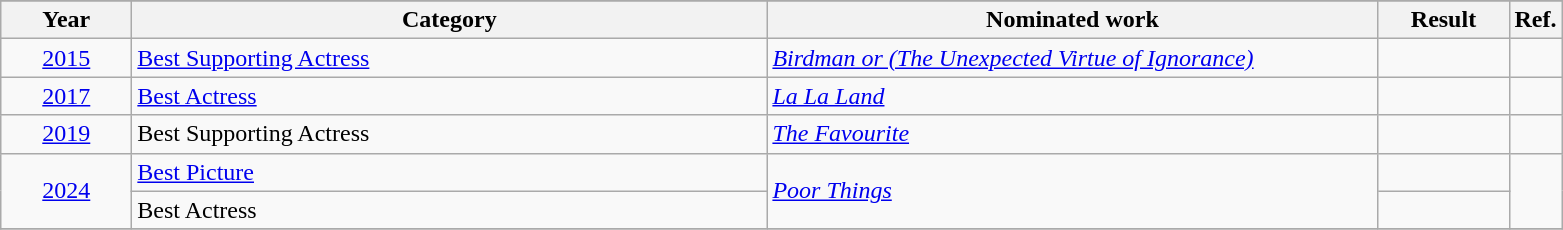<table class=wikitable>
<tr>
</tr>
<tr>
<th scope="col" style="width:5em;">Year</th>
<th scope="col" style="width:26em;">Category</th>
<th scope="col" style="width:25em;">Nominated work</th>
<th scope="col" style="width:5em;">Result</th>
<th>Ref.</th>
</tr>
<tr>
<td style="text-align:center;"><a href='#'>2015</a></td>
<td><a href='#'>Best Supporting Actress</a></td>
<td><em><a href='#'>Birdman or (The Unexpected Virtue of Ignorance)</a></em></td>
<td></td>
<td style="text-align:center;"></td>
</tr>
<tr>
<td style="text-align:center;"><a href='#'>2017</a></td>
<td><a href='#'>Best Actress</a></td>
<td><em><a href='#'>La La Land</a></em></td>
<td></td>
<td style="text-align:center;"></td>
</tr>
<tr>
<td style="text-align:center;"><a href='#'>2019</a></td>
<td>Best Supporting Actress</td>
<td><em><a href='#'>The Favourite</a></em></td>
<td></td>
<td style="text-align:center;"></td>
</tr>
<tr>
<td rowspan="2", style="text-align:center;"><a href='#'>2024</a></td>
<td><a href='#'>Best Picture</a></td>
<td rowspan="2"><em><a href='#'>Poor Things</a></em></td>
<td></td>
<td rowspan="2" style="text-align:center;"></td>
</tr>
<tr>
<td>Best Actress</td>
<td></td>
</tr>
<tr>
</tr>
</table>
